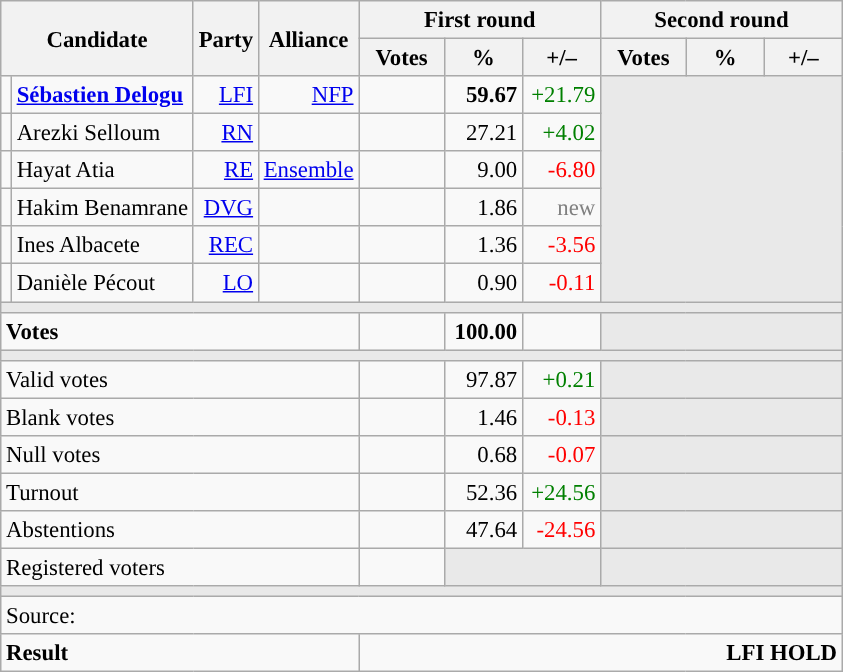<table class="wikitable" style="text-align:right;font-size:95%;">
<tr>
<th rowspan="2" colspan="2">Candidate</th>
<th colspan="1" rowspan="2">Party</th>
<th colspan="1" rowspan="2">Alliance</th>
<th colspan="3">First round</th>
<th colspan="3">Second round</th>
</tr>
<tr>
<th style="width:50px;">Votes</th>
<th style="width:45px;">%</th>
<th style="width:45px;">+/–</th>
<th style="width:50px;">Votes</th>
<th style="width:45px;">%</th>
<th style="width:45px;">+/–</th>
</tr>
<tr>
<td style="color:inherit;background:"></td>
<td style="text-align:left;"><strong><a href='#'>Sébastien Delogu</a></strong></td>
<td><a href='#'>LFI</a></td>
<td><a href='#'>NFP</a></td>
<td><strong></strong></td>
<td><strong>59.67</strong></td>
<td style="color:green;">+21.79</td>
<td colspan="3" rowspan="6" style="background:#E9E9E9;"></td>
</tr>
<tr>
<td style="color:inherit;background:"></td>
<td style="text-align:left;">Arezki Selloum</td>
<td><a href='#'>RN</a></td>
<td></td>
<td></td>
<td>27.21</td>
<td style="color:green;">+4.02</td>
</tr>
<tr>
<td style="color:inherit;background:"></td>
<td style="text-align:left;">Hayat Atia</td>
<td><a href='#'>RE</a></td>
<td><a href='#'>Ensemble</a></td>
<td></td>
<td>9.00</td>
<td style="color:red;">-6.80</td>
</tr>
<tr>
<td style="color:inherit;background:"></td>
<td style="text-align:left;">Hakim Benamrane</td>
<td><a href='#'>DVG</a></td>
<td></td>
<td></td>
<td>1.86</td>
<td style="color:grey;">new</td>
</tr>
<tr>
<td style="color:inherit;background:"></td>
<td style="text-align:left;">Ines Albacete</td>
<td><a href='#'>REC</a></td>
<td></td>
<td></td>
<td>1.36</td>
<td style="color:red;">-3.56</td>
</tr>
<tr>
<td style="color:inherit;background:"></td>
<td style="text-align:left;">Danièle Pécout</td>
<td><a href='#'>LO</a></td>
<td></td>
<td></td>
<td>0.90</td>
<td style="color:red;">-0.11</td>
</tr>
<tr>
<td colspan="10" style="background:#E9E9E9;"></td>
</tr>
<tr style="font-weight:bold;">
<td colspan="4" style="text-align:left;">Votes</td>
<td></td>
<td>100.00</td>
<td></td>
<td colspan="3" rowspan="1" style="background:#E9E9E9;"></td>
</tr>
<tr>
<td colspan="10" style="background:#E9E9E9;"></td>
</tr>
<tr>
<td colspan="4" style="text-align:left;">Valid votes</td>
<td></td>
<td>97.87</td>
<td style="color:green;">+0.21</td>
<td colspan="3" rowspan="1" style="background:#E9E9E9;"></td>
</tr>
<tr>
<td colspan="4" style="text-align:left;">Blank votes</td>
<td></td>
<td>1.46</td>
<td style="color:red;">-0.13</td>
<td colspan="3" rowspan="1" style="background:#E9E9E9;"></td>
</tr>
<tr>
<td colspan="4" style="text-align:left;">Null votes</td>
<td></td>
<td>0.68</td>
<td style="color:red;">-0.07</td>
<td colspan="3" rowspan="1" style="background:#E9E9E9;"></td>
</tr>
<tr>
<td colspan="4" style="text-align:left;">Turnout</td>
<td></td>
<td>52.36</td>
<td style="color:green;">+24.56</td>
<td colspan="3" rowspan="1" style="background:#E9E9E9;"></td>
</tr>
<tr>
<td colspan="4" style="text-align:left;">Abstentions</td>
<td></td>
<td>47.64</td>
<td style="color:red;">-24.56</td>
<td colspan="3" rowspan="1" style="background:#E9E9E9;"></td>
</tr>
<tr>
<td colspan="4" style="text-align:left;">Registered voters</td>
<td></td>
<td colspan="2" style="background:#E9E9E9;"></td>
<td colspan="3" rowspan="1" style="background:#E9E9E9;"></td>
</tr>
<tr>
<td colspan="10" style="background:#E9E9E9;"></td>
</tr>
<tr>
<td colspan="10" style="text-align:left;">Source: </td>
</tr>
<tr style="font-weight:bold">
<td colspan="4" style="text-align:left;">Result</td>
<td colspan="6" style="background-color:">LFI HOLD</td>
</tr>
</table>
